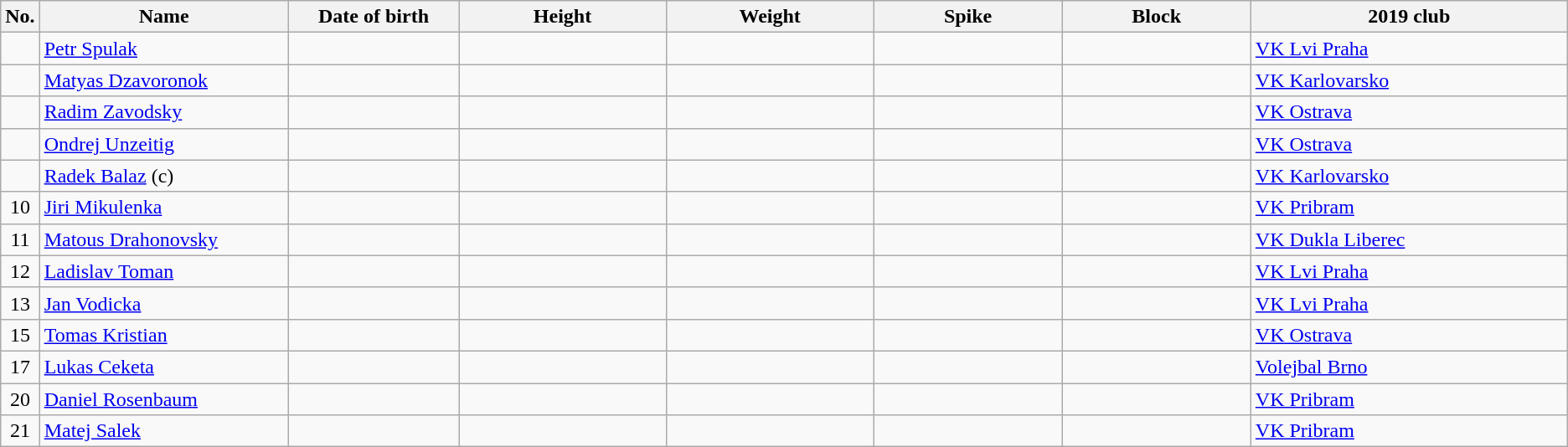<table class="wikitable sortable" style="text-align:center;">
<tr>
<th>No.</th>
<th style="width:13em">Name</th>
<th style="width:9em">Date of birth</th>
<th style="width:11em">Height</th>
<th style="width:11em">Weight</th>
<th style="width:10em">Spike</th>
<th style="width:10em">Block</th>
<th style="width:17em">2019 club</th>
</tr>
<tr>
<td></td>
<td align=left><a href='#'>Petr Spulak</a></td>
<td align=right></td>
<td></td>
<td></td>
<td></td>
<td></td>
<td align=left> <a href='#'>VK Lvi Praha</a></td>
</tr>
<tr>
<td></td>
<td align=left><a href='#'>Matyas Dzavoronok</a></td>
<td align=right></td>
<td></td>
<td></td>
<td></td>
<td></td>
<td align=left> <a href='#'>VK Karlovarsko</a></td>
</tr>
<tr>
<td></td>
<td align=left><a href='#'>Radim Zavodsky</a></td>
<td align=right></td>
<td></td>
<td></td>
<td></td>
<td></td>
<td align=left> <a href='#'>VK Ostrava</a></td>
</tr>
<tr>
<td></td>
<td align=left><a href='#'>Ondrej Unzeitig</a></td>
<td align=right></td>
<td></td>
<td></td>
<td></td>
<td></td>
<td align=left> <a href='#'>VK Ostrava</a></td>
</tr>
<tr>
<td></td>
<td align=left><a href='#'>Radek Balaz</a> (c)</td>
<td align=right></td>
<td></td>
<td></td>
<td></td>
<td></td>
<td align=left> <a href='#'>VK Karlovarsko</a></td>
</tr>
<tr>
<td>10</td>
<td align=left><a href='#'>Jiri Mikulenka</a></td>
<td align=right></td>
<td></td>
<td></td>
<td></td>
<td></td>
<td align=left> <a href='#'>VK Pribram</a></td>
</tr>
<tr>
<td>11</td>
<td align=left><a href='#'>Matous Drahonovsky</a></td>
<td align=right></td>
<td></td>
<td></td>
<td></td>
<td></td>
<td align=left> <a href='#'>VK Dukla Liberec</a></td>
</tr>
<tr>
<td>12</td>
<td align=left><a href='#'>Ladislav Toman</a></td>
<td align=right></td>
<td></td>
<td></td>
<td></td>
<td></td>
<td align=left> <a href='#'>VK Lvi Praha</a></td>
</tr>
<tr>
<td>13</td>
<td align=left><a href='#'>Jan Vodicka</a></td>
<td align=right></td>
<td></td>
<td></td>
<td></td>
<td></td>
<td align=left> <a href='#'>VK Lvi Praha</a></td>
</tr>
<tr>
<td>15</td>
<td align=left><a href='#'>Tomas Kristian</a></td>
<td align=right></td>
<td></td>
<td></td>
<td></td>
<td></td>
<td align=left> <a href='#'>VK Ostrava</a></td>
</tr>
<tr>
<td>17</td>
<td align=left><a href='#'>Lukas Ceketa</a></td>
<td align=right></td>
<td></td>
<td></td>
<td></td>
<td></td>
<td align=left> <a href='#'>Volejbal Brno</a></td>
</tr>
<tr>
<td>20</td>
<td align=left><a href='#'>Daniel Rosenbaum</a></td>
<td align=right></td>
<td></td>
<td></td>
<td></td>
<td></td>
<td align=left> <a href='#'>VK Pribram</a></td>
</tr>
<tr>
<td>21</td>
<td align=left><a href='#'>Matej Salek</a></td>
<td align=right></td>
<td></td>
<td></td>
<td></td>
<td></td>
<td align=left> <a href='#'>VK Pribram</a></td>
</tr>
</table>
